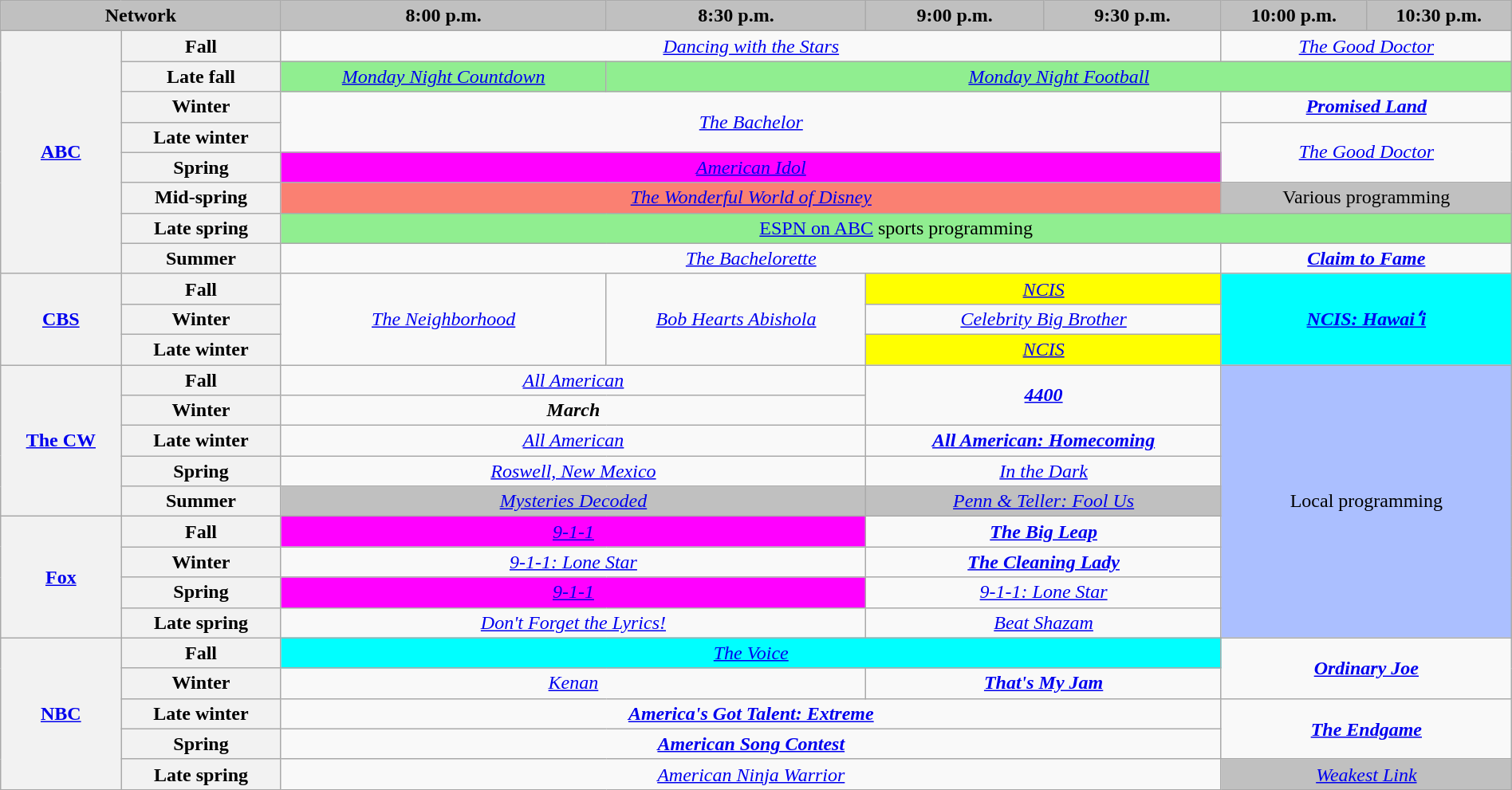<table class="wikitable" style="width:100%;margin-right:0;text-align:center">
<tr>
<th colspan="2" style="background-color:#C0C0C0;text-align:center">Network</th>
<th style="background-color:#C0C0C0;text-align:center">8:00 p.m.</th>
<th style="background-color:#C0C0C0;text-align:center">8:30 p.m.</th>
<th style="background-color:#C0C0C0;text-align:center">9:00 p.m.</th>
<th style="background-color:#C0C0C0;text-align:center">9:30 p.m.</th>
<th style="background-color:#C0C0C0;text-align:center">10:00 p.m.</th>
<th style="background-color:#C0C0C0;text-align:center">10:30 p.m.</th>
</tr>
<tr>
<th rowspan="8"><a href='#'>ABC</a></th>
<th>Fall</th>
<td colspan="4"><em><a href='#'>Dancing with the Stars</a></em></td>
<td colspan="2"><em><a href='#'>The Good Doctor</a></em></td>
</tr>
<tr>
<th>Late fall</th>
<td style="background:lightgreen;"><em><a href='#'>Monday Night Countdown</a></em></td>
<td colspan="5" style="background:lightgreen;"><em><a href='#'>Monday Night Football</a></em> </td>
</tr>
<tr>
<th>Winter</th>
<td rowspan="2" colspan="4"><em><a href='#'>The Bachelor</a></em></td>
<td colspan="2"><strong><em><a href='#'>Promised Land</a></em></strong></td>
</tr>
<tr>
<th>Late winter</th>
<td rowspan="2" colspan="2"><em><a href='#'>The Good Doctor</a></em></td>
</tr>
<tr>
<th>Spring</th>
<td colspan="4" style="background:magenta;"><em><a href='#'>American Idol</a></em> </td>
</tr>
<tr>
<th>Mid-spring</th>
<td colspan="4" style="background:#FA8072;"><em><a href='#'>The Wonderful World of Disney</a></em></td>
<td colspan="2" style="background:#C0C0C0;">Various programming</td>
</tr>
<tr>
<th>Late spring</th>
<td colspan="6" style="background:lightgreen;"><a href='#'>ESPN on ABC</a> sports programming</td>
</tr>
<tr>
<th>Summer</th>
<td colspan="4"><em><a href='#'>The Bachelorette</a></em></td>
<td colspan="2"><strong><em><a href='#'>Claim to Fame</a></em></strong></td>
</tr>
<tr>
<th rowspan="3"><a href='#'>CBS</a></th>
<th>Fall</th>
<td rowspan="3"><em><a href='#'>The Neighborhood</a></em></td>
<td rowspan="3"><em><a href='#'>Bob Hearts Abishola</a></em></td>
<td colspan="2" style="background:yellow;"><em><a href='#'>NCIS</a></em> </td>
<td rowspan="3" colspan="2" style="background:cyan;"><strong><em><a href='#'>NCIS: Hawaiʻi</a></em></strong> </td>
</tr>
<tr>
<th>Winter</th>
<td colspan="2"><em><a href='#'>Celebrity Big Brother</a></em></td>
</tr>
<tr>
<th>Late winter</th>
<td colspan="2" style="background:yellow;"><em><a href='#'>NCIS</a></em> </td>
</tr>
<tr>
<th rowspan="5"><a href='#'>The CW</a></th>
<th>Fall</th>
<td colspan="2"><em><a href='#'>All American</a></em></td>
<td rowspan="2" colspan="2"><strong><em><a href='#'>4400</a></em></strong></td>
<td rowspan="9" colspan="2" style="background:#abbfff;">Local programming</td>
</tr>
<tr>
<th>Winter</th>
<td colspan="2"><strong><em>March</em></strong></td>
</tr>
<tr>
<th>Late winter</th>
<td colspan="2"><em><a href='#'>All American</a></em></td>
<td colspan="2"><strong><em><a href='#'>All American: Homecoming</a></em></strong></td>
</tr>
<tr>
<th>Spring</th>
<td colspan="2"><em><a href='#'>Roswell, New Mexico</a></em></td>
<td colspan="2"><em><a href='#'>In the Dark</a></em></td>
</tr>
<tr>
<th>Summer</th>
<td colspan="2" style="background:#C0C0C0;"><em><a href='#'>Mysteries Decoded</a></em> </td>
<td colspan="2" style="background:#C0C0C0;"><em><a href='#'>Penn & Teller: Fool Us</a></em> </td>
</tr>
<tr>
<th rowspan="4"><a href='#'>Fox</a></th>
<th>Fall</th>
<td colspan="2" style="background:magenta;"><em><a href='#'>9-1-1</a></em> </td>
<td colspan="2"><strong><em><a href='#'>The Big Leap</a></em></strong></td>
</tr>
<tr>
<th>Winter</th>
<td colspan="2"><em><a href='#'>9-1-1: Lone Star</a></em></td>
<td colspan="2"><strong><em><a href='#'>The Cleaning Lady</a></em></strong></td>
</tr>
<tr>
<th>Spring</th>
<td colspan="2" style="background:magenta;"><em><a href='#'>9-1-1</a></em> </td>
<td colspan="2"><em><a href='#'>9-1-1: Lone Star</a></em></td>
</tr>
<tr>
<th>Late spring</th>
<td colspan="2"><em><a href='#'>Don't Forget the Lyrics!</a></em></td>
<td colspan="2"><em><a href='#'>Beat Shazam</a></em></td>
</tr>
<tr>
<th rowspan="5"><a href='#'>NBC</a></th>
<th>Fall</th>
<td colspan="4" style="background:cyan;"><em><a href='#'>The Voice</a></em> </td>
<td rowspan="2" colspan="2"><strong><em><a href='#'>Ordinary Joe</a></em></strong></td>
</tr>
<tr>
<th>Winter</th>
<td colspan="2"><em><a href='#'>Kenan</a></em></td>
<td colspan="2"><strong><em><a href='#'>That's My Jam</a></em></strong></td>
</tr>
<tr>
<th>Late winter</th>
<td colspan="4"><strong><em><a href='#'>America's Got Talent: Extreme</a></em></strong></td>
<td rowspan="2" colspan="2"><strong><em><a href='#'>The Endgame</a></em></strong></td>
</tr>
<tr>
<th>Spring</th>
<td colspan="4"><strong><em><a href='#'>American Song Contest</a></em></strong></td>
</tr>
<tr>
<th>Late spring</th>
<td colspan="4"><em><a href='#'>American Ninja Warrior</a></em></td>
<td colspan="2" style="background:#C0C0C0;"><em><a href='#'>Weakest Link</a></em> </td>
</tr>
</table>
